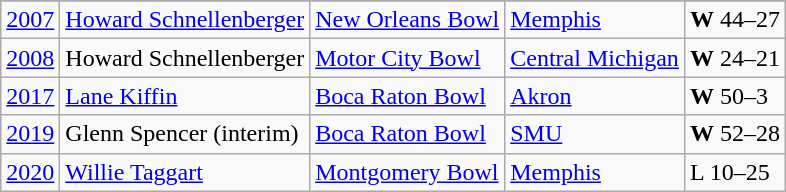<table class="wikitable">
<tr>
</tr>
<tr>
<td><a href='#'>2007</a></td>
<td><a href='#'>Howard Schnellenberger</a></td>
<td><a href='#'>New Orleans Bowl</a></td>
<td><a href='#'>Memphis</a></td>
<td><strong>W</strong> 44–27</td>
</tr>
<tr>
<td><a href='#'>2008</a></td>
<td>Howard Schnellenberger</td>
<td><a href='#'>Motor City Bowl</a></td>
<td><a href='#'>Central Michigan</a></td>
<td><strong>W</strong> 24–21</td>
</tr>
<tr>
<td><a href='#'>2017</a></td>
<td><a href='#'>Lane Kiffin</a></td>
<td><a href='#'>Boca Raton Bowl</a></td>
<td><a href='#'>Akron</a></td>
<td><strong>W</strong> 50–3</td>
</tr>
<tr>
<td><a href='#'>2019</a></td>
<td>Glenn Spencer (interim)</td>
<td><a href='#'>Boca Raton Bowl</a></td>
<td><a href='#'>SMU</a></td>
<td><strong>W</strong> 52–28</td>
</tr>
<tr>
<td><a href='#'>2020</a></td>
<td><a href='#'>Willie Taggart</a></td>
<td><a href='#'>Montgomery Bowl</a></td>
<td><a href='#'>Memphis</a></td>
<td>L 10–25</td>
</tr>
</table>
